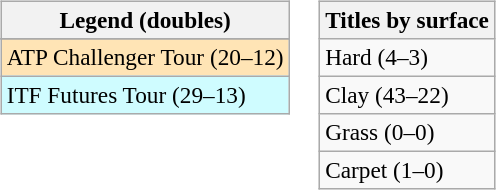<table>
<tr valign=top>
<td><br><table class=wikitable style=font-size:97%>
<tr>
<th>Legend (doubles)</th>
</tr>
<tr bgcolor=e5d1cb>
</tr>
<tr bgcolor=moccasin>
<td>ATP Challenger Tour (20–12)</td>
</tr>
<tr bgcolor=cffcff>
<td>ITF Futures Tour (29–13)</td>
</tr>
</table>
</td>
<td><br><table class=wikitable style=font-size:97%>
<tr>
<th>Titles by surface</th>
</tr>
<tr>
<td>Hard (4–3)</td>
</tr>
<tr>
<td>Clay (43–22)</td>
</tr>
<tr>
<td>Grass (0–0)</td>
</tr>
<tr>
<td>Carpet (1–0)</td>
</tr>
</table>
</td>
</tr>
</table>
